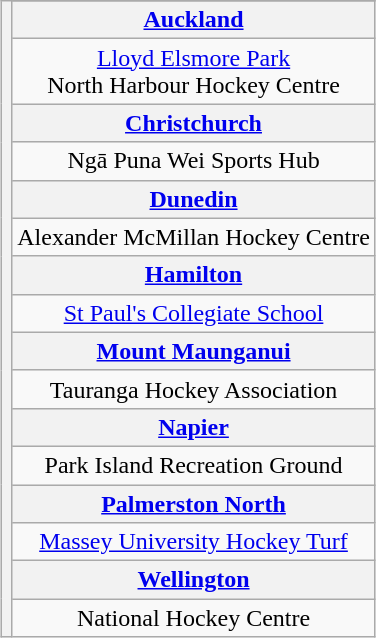<table class="wikitable" style="text-align:center;margin:1em auto;">
<tr>
<th rowspan=17></th>
</tr>
<tr>
<th><a href='#'>Auckland</a></th>
</tr>
<tr>
<td><a href='#'>Lloyd Elsmore Park</a><br>North Harbour Hockey Centre</td>
</tr>
<tr>
<th><a href='#'>Christchurch</a></th>
</tr>
<tr>
<td>Ngā Puna Wei Sports Hub</td>
</tr>
<tr>
<th><a href='#'>Dunedin</a></th>
</tr>
<tr>
<td>Alexander McMillan Hockey Centre</td>
</tr>
<tr>
<th><a href='#'>Hamilton</a></th>
</tr>
<tr>
<td><a href='#'>St Paul's Collegiate School</a></td>
</tr>
<tr>
<th><a href='#'>Mount Maunganui</a></th>
</tr>
<tr>
<td>Tauranga Hockey Association</td>
</tr>
<tr>
<th><a href='#'>Napier</a></th>
</tr>
<tr>
<td>Park Island Recreation Ground</td>
</tr>
<tr>
<th><a href='#'>Palmerston North</a></th>
</tr>
<tr>
<td><a href='#'>Massey University Hockey Turf</a></td>
</tr>
<tr>
<th><a href='#'>Wellington</a></th>
</tr>
<tr>
<td>National Hockey Centre</td>
</tr>
</table>
